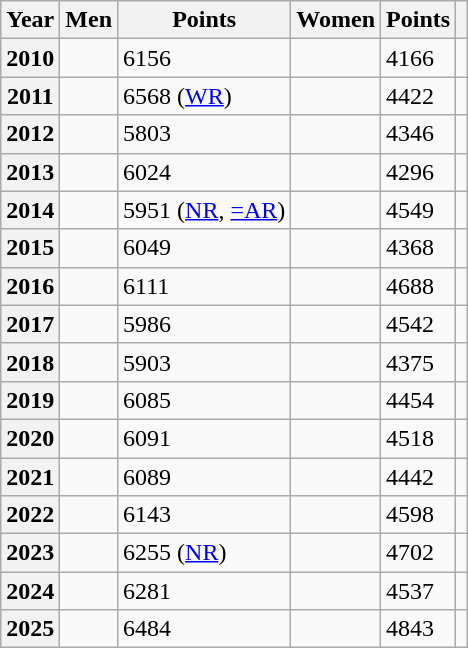<table class="wikitable plainrowheaders sortable defaultleft col3center col5center">
<tr>
<th scope="col">Year</th>
<th scope="col">Men</th>
<th scope="col">Points</th>
<th scope="col">Women</th>
<th scope="col">Points</th>
<th scope="col" class="unsortable"></th>
</tr>
<tr>
<th scope="row">2010</th>
<td></td>
<td>6156</td>
<td></td>
<td>4166 </td>
<td></td>
</tr>
<tr>
<th scope="row">2011</th>
<td></td>
<td>6568 (<a href='#'>WR</a>)</td>
<td></td>
<td>4422 </td>
<td></td>
</tr>
<tr>
<th scope="row">2012</th>
<td></td>
<td>5803</td>
<td></td>
<td>4346 </td>
<td></td>
</tr>
<tr>
<th scope="row">2013</th>
<td></td>
<td>6024</td>
<td></td>
<td>4296</td>
<td></td>
</tr>
<tr>
<th scope="row">2014</th>
<td></td>
<td>5951 (<a href='#'>NR</a>, <a href='#'>=AR</a>)</td>
<td></td>
<td>4549</td>
<td></td>
</tr>
<tr>
<th scope="row">2015</th>
<td></td>
<td>6049</td>
<td></td>
<td>4368 </td>
<td></td>
</tr>
<tr>
<th scope="row">2016</th>
<td></td>
<td>6111</td>
<td></td>
<td>4688 </td>
<td></td>
</tr>
<tr>
<th scope="row">2017</th>
<td></td>
<td>5986 </td>
<td></td>
<td>4542</td>
<td></td>
</tr>
<tr>
<th scope="row">2018</th>
<td></td>
<td>5903</td>
<td></td>
<td>4375</td>
<td></td>
</tr>
<tr>
<th scope="row">2019</th>
<td></td>
<td>6085 </td>
<td></td>
<td>4454</td>
<td></td>
</tr>
<tr>
<th scope="row">2020</th>
<td></td>
<td>6091</td>
<td></td>
<td>4518</td>
<td></td>
</tr>
<tr>
<th scope="row">2021</th>
<td></td>
<td>6089 </td>
<td></td>
<td>4442 </td>
<td></td>
</tr>
<tr>
<th scope="row">2022</th>
<td></td>
<td>6143 </td>
<td></td>
<td>4598 </td>
<td></td>
</tr>
<tr>
<th scope="row">2023</th>
<td></td>
<td>6255 (<a href='#'>NR</a>)</td>
<td></td>
<td>4702</td>
<td></td>
</tr>
<tr>
<th scope="row">2024</th>
<td></td>
<td>6281</td>
<td></td>
<td>4537</td>
<td></td>
</tr>
<tr>
<th scope="row">2025</th>
<td></td>
<td>6484</td>
<td></td>
<td>4843</td>
<td></td>
</tr>
</table>
